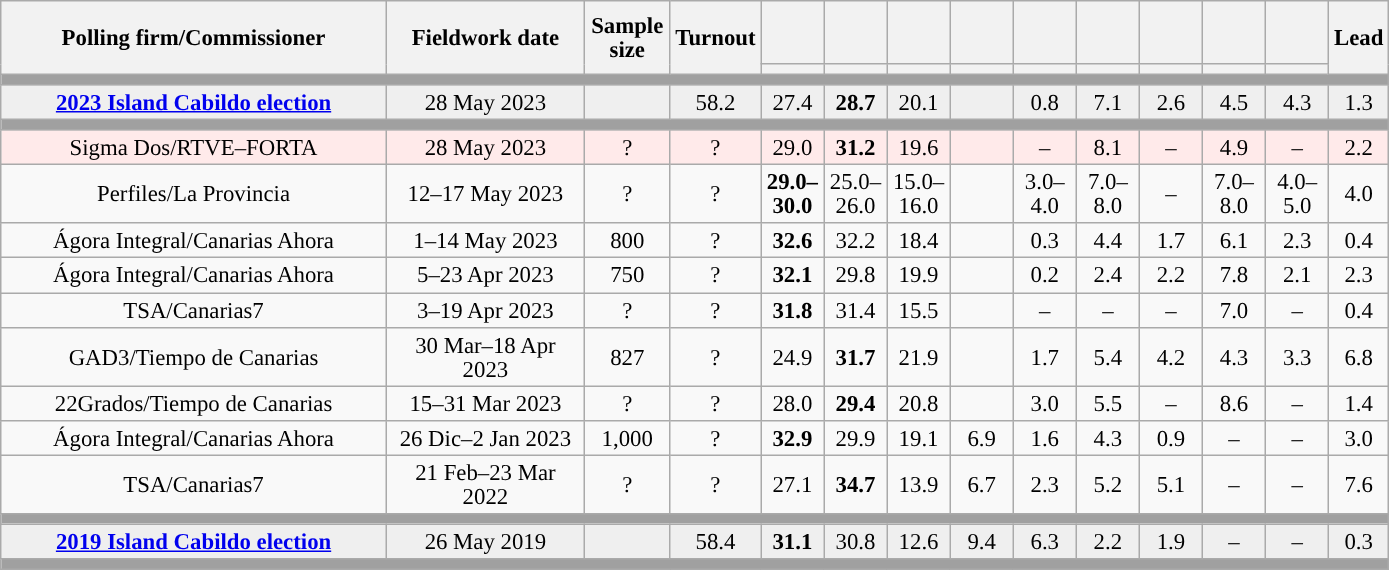<table class="wikitable collapsible collapsed" style="text-align:center; font-size:95%; line-height:16px;">
<tr style="height:42px;">
<th style="width:250px;" rowspan="2">Polling firm/Commissioner</th>
<th style="width:125px;" rowspan="2">Fieldwork date</th>
<th style="width:50px;" rowspan="2">Sample size</th>
<th style="width:45px;" rowspan="2">Turnout</th>
<th style="width:35px;"></th>
<th style="width:35px;"></th>
<th style="width:35px;"></th>
<th style="width:35px;"></th>
<th style="width:35px;"></th>
<th style="width:35px;"></th>
<th style="width:35px;"></th>
<th style="width:35px;"></th>
<th style="width:35px;"></th>
<th style="width:30px;" rowspan="2">Lead</th>
</tr>
<tr>
<th style="color:inherit;background:"></th>
<th style="color:inherit;background:"></th>
<th style="color:inherit;background:"></th>
<th style="color:inherit;background:"></th>
<th style="color:inherit;background:"></th>
<th style="color:inherit;background:"></th>
<th style="color:inherit;background:"></th>
<th style="color:inherit;background:"></th>
<th style="color:inherit;background:"></th>
</tr>
<tr>
<td colspan="14" style="background:#A0A0A0"></td>
</tr>
<tr style="background:#EFEFEF;">
<td><strong><a href='#'>2023 Island Cabildo election</a></strong></td>
<td>28 May 2023</td>
<td></td>
<td>58.2</td>
<td>27.4<br></td>
<td><strong>28.7</strong><br></td>
<td>20.1<br></td>
<td></td>
<td>0.8<br></td>
<td>7.1<br></td>
<td>2.6<br></td>
<td>4.5<br></td>
<td>4.3<br></td>
<td style="background:">1.3</td>
</tr>
<tr>
<td colspan="14" style="background:#A0A0A0"></td>
</tr>
<tr style="background:#FFEAEA;">
<td>Sigma Dos/RTVE–FORTA</td>
<td>28 May 2023</td>
<td>?</td>
<td>?</td>
<td>29.0<br></td>
<td><strong>31.2</strong><br></td>
<td>19.6<br></td>
<td></td>
<td>–</td>
<td>8.1<br></td>
<td>–</td>
<td>4.9<br></td>
<td>–</td>
<td style="background:">2.2</td>
</tr>
<tr>
<td>Perfiles/La Provincia</td>
<td>12–17 May 2023</td>
<td>?</td>
<td>?</td>
<td><strong>29.0–<br>30.0</strong><br></td>
<td>25.0–<br>26.0<br></td>
<td>15.0–<br>16.0<br></td>
<td></td>
<td>3.0–<br>4.0<br></td>
<td>7.0–<br>8.0<br></td>
<td>–</td>
<td>7.0–<br>8.0<br></td>
<td>4.0–<br>5.0<br></td>
<td style="background:">4.0</td>
</tr>
<tr>
<td>Ágora Integral/Canarias Ahora</td>
<td>1–14 May 2023</td>
<td>800</td>
<td>?</td>
<td><strong>32.6</strong><br></td>
<td>32.2<br></td>
<td>18.4<br></td>
<td></td>
<td>0.3<br></td>
<td>4.4<br></td>
<td>1.7<br></td>
<td>6.1<br></td>
<td>2.3<br></td>
<td style="background:">0.4</td>
</tr>
<tr>
<td>Ágora Integral/Canarias Ahora</td>
<td>5–23 Apr 2023</td>
<td>750</td>
<td>?</td>
<td><strong>32.1</strong><br></td>
<td>29.8<br></td>
<td>19.9<br></td>
<td></td>
<td>0.2<br></td>
<td>2.4<br></td>
<td>2.2<br></td>
<td>7.8<br></td>
<td>2.1<br></td>
<td style="background:">2.3</td>
</tr>
<tr>
<td>TSA/Canarias7</td>
<td>3–19 Apr 2023</td>
<td>?</td>
<td>?</td>
<td><strong>31.8</strong><br></td>
<td>31.4<br></td>
<td>15.5<br></td>
<td></td>
<td>–</td>
<td>–</td>
<td>–</td>
<td>7.0<br></td>
<td>–</td>
<td style="background:">0.4</td>
</tr>
<tr>
<td>GAD3/Tiempo de Canarias</td>
<td>30 Mar–18 Apr 2023</td>
<td>827</td>
<td>?</td>
<td>24.9<br></td>
<td><strong>31.7</strong><br></td>
<td>21.9<br></td>
<td></td>
<td>1.7<br></td>
<td>5.4<br></td>
<td>4.2<br></td>
<td>4.3<br></td>
<td>3.3<br></td>
<td style="background:">6.8</td>
</tr>
<tr>
<td>22Grados/Tiempo de Canarias</td>
<td>15–31 Mar 2023</td>
<td>?</td>
<td>?</td>
<td>28.0<br></td>
<td><strong>29.4</strong><br></td>
<td>20.8<br></td>
<td></td>
<td>3.0<br></td>
<td>5.5<br></td>
<td>–</td>
<td>8.6<br></td>
<td>–</td>
<td style="background:">1.4</td>
</tr>
<tr>
<td>Ágora Integral/Canarias Ahora</td>
<td>26 Dic–2 Jan 2023</td>
<td>1,000</td>
<td>?</td>
<td><strong>32.9</strong><br></td>
<td>29.9<br></td>
<td>19.1<br></td>
<td>6.9<br></td>
<td>1.6<br></td>
<td>4.3<br></td>
<td>0.9<br></td>
<td>–</td>
<td>–</td>
<td style="background:">3.0</td>
</tr>
<tr>
<td>TSA/Canarias7</td>
<td>21 Feb–23 Mar 2022</td>
<td>?</td>
<td>?</td>
<td>27.1<br></td>
<td><strong>34.7</strong><br></td>
<td>13.9<br></td>
<td>6.7<br></td>
<td>2.3<br></td>
<td>5.2<br></td>
<td>5.1<br></td>
<td>–</td>
<td>–</td>
<td style="background:">7.6</td>
</tr>
<tr>
<td colspan="14" style="background:#A0A0A0"></td>
</tr>
<tr style="background:#EFEFEF;">
<td><strong><a href='#'>2019 Island Cabildo election</a></strong></td>
<td>26 May 2019</td>
<td></td>
<td>58.4</td>
<td><strong>31.1</strong><br></td>
<td>30.8<br></td>
<td>12.6<br></td>
<td>9.4<br></td>
<td>6.3<br></td>
<td>2.2<br></td>
<td>1.9<br></td>
<td>–</td>
<td>–</td>
<td style="background:">0.3</td>
</tr>
<tr>
<td colspan="14" style="background:#A0A0A0"></td>
</tr>
</table>
